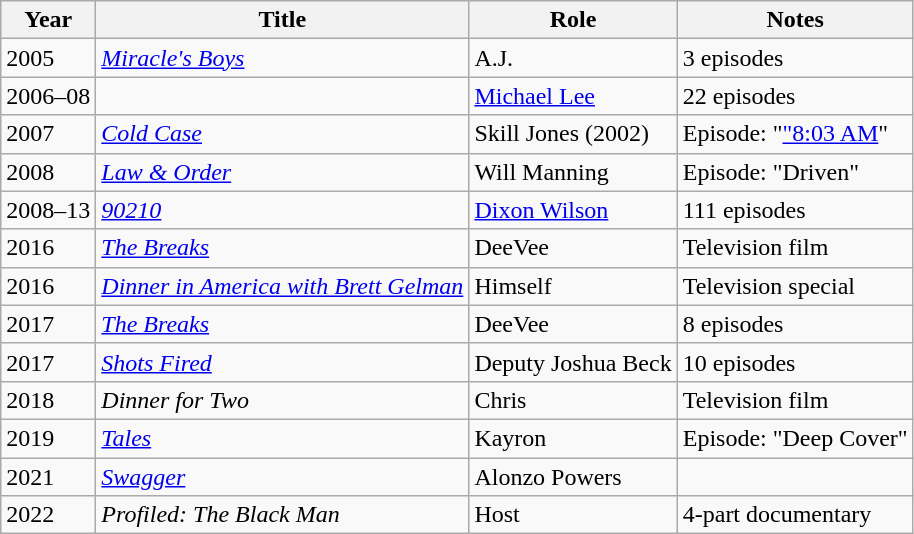<table class="wikitable sortable">
<tr>
<th>Year</th>
<th>Title</th>
<th>Role</th>
<th class="unsortable">Notes</th>
</tr>
<tr>
<td>2005</td>
<td><em><a href='#'>Miracle's Boys</a></em></td>
<td>A.J.</td>
<td>3 episodes</td>
</tr>
<tr>
<td>2006–08</td>
<td><em></em></td>
<td><a href='#'>Michael Lee</a></td>
<td>22 episodes</td>
</tr>
<tr>
<td>2007</td>
<td><em><a href='#'>Cold Case</a></em></td>
<td>Skill Jones (2002)</td>
<td>Episode: "<a href='#'>"8:03 AM</a>"</td>
</tr>
<tr>
<td>2008</td>
<td><em><a href='#'>Law & Order</a></em></td>
<td>Will Manning</td>
<td>Episode: "Driven"</td>
</tr>
<tr>
<td>2008–13</td>
<td><em><a href='#'>90210</a></em></td>
<td><a href='#'>Dixon Wilson</a></td>
<td>111 episodes</td>
</tr>
<tr>
<td>2016</td>
<td><em><a href='#'>The Breaks</a></em></td>
<td>DeeVee</td>
<td>Television film</td>
</tr>
<tr>
<td>2016</td>
<td><em><a href='#'>Dinner in America with Brett Gelman</a></em></td>
<td>Himself</td>
<td>Television special</td>
</tr>
<tr>
<td>2017</td>
<td><em><a href='#'>The Breaks</a></em></td>
<td>DeeVee</td>
<td>8 episodes</td>
</tr>
<tr>
<td>2017</td>
<td><em><a href='#'>Shots Fired</a></em></td>
<td>Deputy Joshua Beck</td>
<td>10 episodes</td>
</tr>
<tr>
<td>2018</td>
<td><em>Dinner for Two</em></td>
<td>Chris</td>
<td>Television film</td>
</tr>
<tr>
<td>2019</td>
<td><em><a href='#'>Tales</a></em></td>
<td>Kayron</td>
<td>Episode: "Deep Cover"</td>
</tr>
<tr>
<td>2021</td>
<td><a href='#'><em>Swagger</em></a></td>
<td>Alonzo Powers</td>
<td></td>
</tr>
<tr>
<td>2022</td>
<td><em>Profiled: The Black Man</em></td>
<td>Host</td>
<td>4-part documentary</td>
</tr>
</table>
